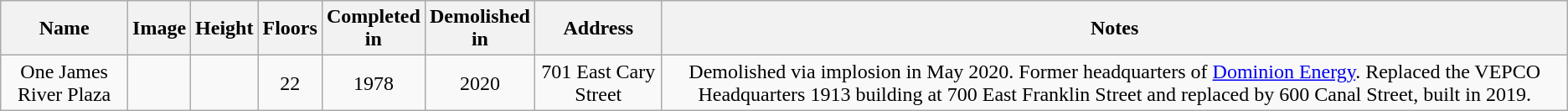<table class="wikitable sortable" style="text-align:center">
<tr>
<th>Name</th>
<th class="unsortable">Image</th>
<th>Height<br></th>
<th>Floors</th>
<th>Completed<br>in</th>
<th>Demolished<br>in</th>
<th>Address</th>
<th class="unsortable">Notes</th>
</tr>
<tr>
<td align>One James River Plaza</td>
<td></td>
<td></td>
<td>22</td>
<td>1978</td>
<td>2020</td>
<td>701 East Cary Street</td>
<td align>Demolished via implosion in May 2020. Former headquarters of <a href='#'>Dominion Energy</a>. Replaced the VEPCO Headquarters 1913 building at 700 East Franklin Street and replaced by 600 Canal Street, built in 2019.</td>
</tr>
</table>
